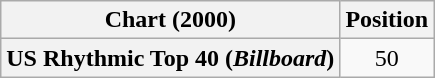<table class="wikitable plainrowheaders" style="text-align:center">
<tr>
<th>Chart (2000)</th>
<th>Position</th>
</tr>
<tr>
<th scope="row">US Rhythmic Top 40 (<em>Billboard</em>)</th>
<td>50</td>
</tr>
</table>
